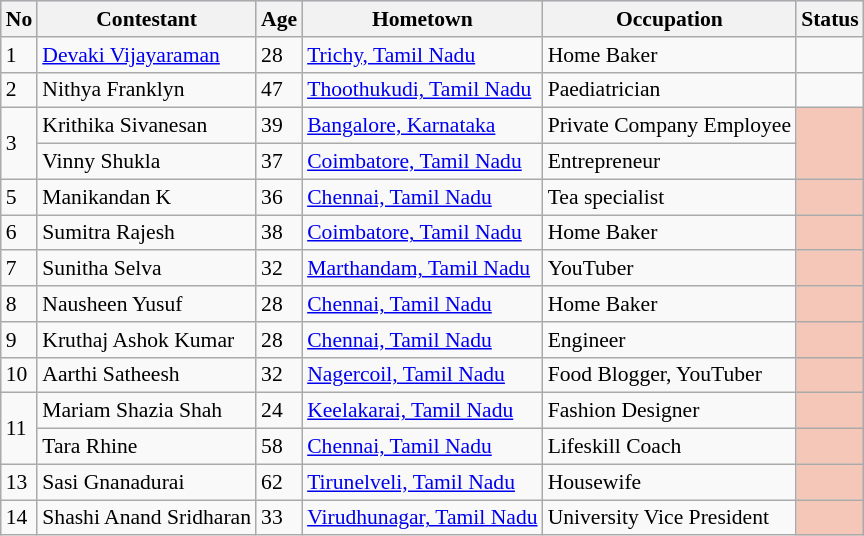<table class="wikitable sortable" style="font-size:90%;">
<tr style="background:#C1D8FF;">
<th>No</th>
<th>Contestant</th>
<th>Age</th>
<th>Hometown</th>
<th>Occupation</th>
<th>Status</th>
</tr>
<tr>
<td>1</td>
<td><a href='#'>Devaki Vijayaraman</a></td>
<td>28</td>
<td><a href='#'>Trichy, Tamil Nadu</a></td>
<td>Home Baker</td>
<td></td>
</tr>
<tr>
<td>2</td>
<td>Nithya Franklyn</td>
<td>47</td>
<td><a href='#'>Thoothukudi, Tamil Nadu</a></td>
<td>Paediatrician</td>
<td></td>
</tr>
<tr>
<td rowspan="2">3</td>
<td>Krithika Sivanesan</td>
<td>39</td>
<td><a href='#'>Bangalore, Karnataka</a></td>
<td>Private Company Employee</td>
<td rowspan="2" style="background:#f4c7b8;"></td>
</tr>
<tr>
<td>Vinny Shukla</td>
<td>37</td>
<td><a href='#'>Coimbatore, Tamil Nadu</a></td>
<td>Entrepreneur</td>
</tr>
<tr>
<td>5</td>
<td>Manikandan K</td>
<td>36</td>
<td><a href='#'>Chennai, Tamil Nadu</a></td>
<td>Tea specialist</td>
<td style="background:#f4c7b8;"></td>
</tr>
<tr>
<td>6</td>
<td>Sumitra Rajesh</td>
<td>38</td>
<td><a href='#'>Coimbatore, Tamil Nadu</a></td>
<td>Home Baker</td>
<td style="background:#f4c7b8;"></td>
</tr>
<tr>
<td>7</td>
<td>Sunitha Selva</td>
<td>32</td>
<td><a href='#'>Marthandam, Tamil Nadu</a></td>
<td>YouTuber</td>
<td style="background:#f4c7b8;"></td>
</tr>
<tr>
<td>8</td>
<td>Nausheen Yusuf</td>
<td>28</td>
<td><a href='#'>Chennai, Tamil Nadu</a></td>
<td>Home Baker</td>
<td style="background:#f4c7b8;"></td>
</tr>
<tr>
<td>9</td>
<td>Kruthaj Ashok Kumar</td>
<td>28</td>
<td><a href='#'>Chennai, Tamil Nadu</a></td>
<td>Engineer</td>
<td style="background:#f4c7b8;"></td>
</tr>
<tr>
<td>10</td>
<td>Aarthi Satheesh</td>
<td>32</td>
<td><a href='#'>Nagercoil, Tamil Nadu</a></td>
<td>Food Blogger, YouTuber</td>
<td style="background:#f4c7b8;"></td>
</tr>
<tr>
<td rowspan="2">11</td>
<td>Mariam Shazia Shah</td>
<td>24</td>
<td><a href='#'>Keelakarai, Tamil Nadu</a></td>
<td>Fashion Designer</td>
<td style="background:#f4c7b8;"></td>
</tr>
<tr>
<td>Tara Rhine</td>
<td>58</td>
<td><a href='#'>Chennai, Tamil Nadu</a></td>
<td>Lifeskill Coach</td>
<td style="background:#f4c7b8;"></td>
</tr>
<tr>
<td>13</td>
<td>Sasi Gnanadurai</td>
<td>62</td>
<td><a href='#'>Tirunelveli, Tamil Nadu</a></td>
<td>Housewife</td>
<td style="background:#f4c7b8;"></td>
</tr>
<tr>
<td>14</td>
<td>Shashi Anand Sridharan</td>
<td>33</td>
<td><a href='#'>Virudhunagar, Tamil Nadu</a></td>
<td>University Vice President</td>
<td style="background:#f4c7b8;"></td>
</tr>
</table>
